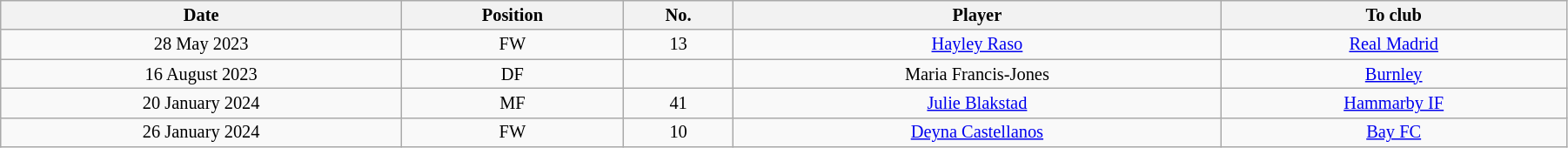<table class="wikitable sortable" style="width:95%; text-align:center; font-size:85%; text-align:centre;">
<tr>
<th>Date</th>
<th>Position</th>
<th>No.</th>
<th>Player</th>
<th>To club</th>
</tr>
<tr>
<td>28 May 2023</td>
<td>FW</td>
<td>13</td>
<td> <a href='#'>Hayley Raso</a></td>
<td> <a href='#'>Real Madrid</a></td>
</tr>
<tr>
<td>16 August 2023</td>
<td>DF</td>
<td></td>
<td> Maria Francis-Jones</td>
<td> <a href='#'>Burnley</a></td>
</tr>
<tr>
<td>20 January 2024</td>
<td>MF</td>
<td>41</td>
<td> <a href='#'>Julie Blakstad</a></td>
<td> <a href='#'>Hammarby IF</a></td>
</tr>
<tr>
<td>26 January 2024</td>
<td>FW</td>
<td>10</td>
<td> <a href='#'>Deyna Castellanos</a></td>
<td> <a href='#'>Bay FC</a></td>
</tr>
</table>
